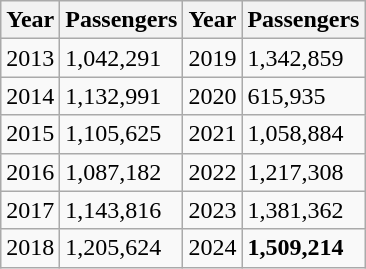<table class="wikitable">
<tr>
<th>Year</th>
<th>Passengers</th>
<th>Year</th>
<th>Passengers</th>
</tr>
<tr>
<td>2013</td>
<td>1,042,291</td>
<td>2019</td>
<td>1,342,859</td>
</tr>
<tr>
<td>2014</td>
<td>1,132,991</td>
<td>2020</td>
<td>615,935</td>
</tr>
<tr>
<td>2015</td>
<td>1,105,625</td>
<td>2021</td>
<td>1,058,884</td>
</tr>
<tr>
<td>2016</td>
<td>1,087,182</td>
<td>2022</td>
<td>1,217,308</td>
</tr>
<tr>
<td>2017</td>
<td>1,143,816</td>
<td>2023</td>
<td>1,381,362</td>
</tr>
<tr>
<td>2018</td>
<td>1,205,624</td>
<td>2024</td>
<td><strong>1,509,214</strong></td>
</tr>
</table>
